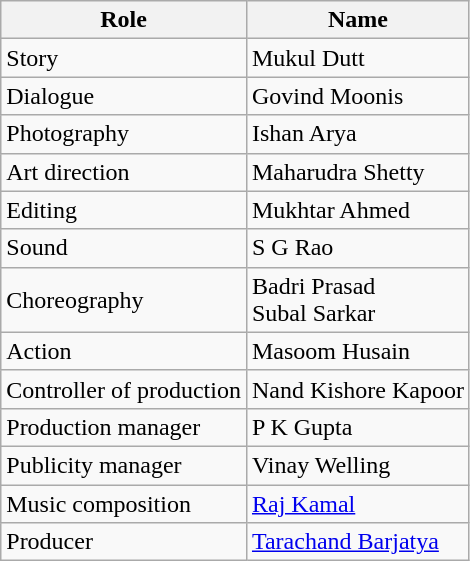<table class="wikitable">
<tr>
<th>Role</th>
<th>Name</th>
</tr>
<tr>
<td>Story</td>
<td>Mukul Dutt</td>
</tr>
<tr>
<td>Dialogue</td>
<td>Govind Moonis</td>
</tr>
<tr>
<td>Photography</td>
<td>Ishan Arya</td>
</tr>
<tr>
<td>Art direction</td>
<td>Maharudra Shetty</td>
</tr>
<tr>
<td>Editing</td>
<td>Mukhtar Ahmed</td>
</tr>
<tr>
<td>Sound</td>
<td>S G Rao</td>
</tr>
<tr>
<td>Choreography</td>
<td>Badri Prasad<br>Subal Sarkar</td>
</tr>
<tr>
<td>Action</td>
<td>Masoom Husain</td>
</tr>
<tr>
<td>Controller of production</td>
<td>Nand Kishore Kapoor</td>
</tr>
<tr>
<td>Production manager</td>
<td>P K Gupta</td>
</tr>
<tr>
<td>Publicity manager</td>
<td>Vinay Welling</td>
</tr>
<tr>
<td>Music composition</td>
<td><a href='#'>Raj Kamal</a></td>
</tr>
<tr>
<td>Producer</td>
<td><a href='#'>Tarachand Barjatya</a></td>
</tr>
</table>
